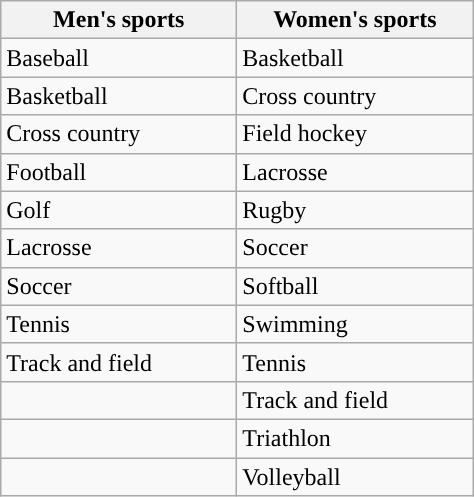<table class="wikitable"; style=" ">
<tr>
<th width=150px>Men's sports</th>
<th width=150px>Women's sports</th>
</tr>
<tr>
<td>Baseball</td>
<td>Basketball</td>
</tr>
<tr>
<td>Basketball</td>
<td>Cross country</td>
</tr>
<tr>
<td>Cross country</td>
<td>Field hockey</td>
</tr>
<tr>
<td>Football</td>
<td>Lacrosse</td>
</tr>
<tr>
<td>Golf</td>
<td>Rugby</td>
</tr>
<tr>
<td>Lacrosse</td>
<td>Soccer</td>
</tr>
<tr>
<td>Soccer</td>
<td>Softball</td>
</tr>
<tr>
<td>Tennis</td>
<td>Swimming</td>
</tr>
<tr>
<td>Track and field</td>
<td>Tennis</td>
</tr>
<tr>
<td></td>
<td>Track and field</td>
</tr>
<tr>
<td></td>
<td>Triathlon</td>
</tr>
<tr>
<td></td>
<td>Volleyball</td>
</tr>
</table>
